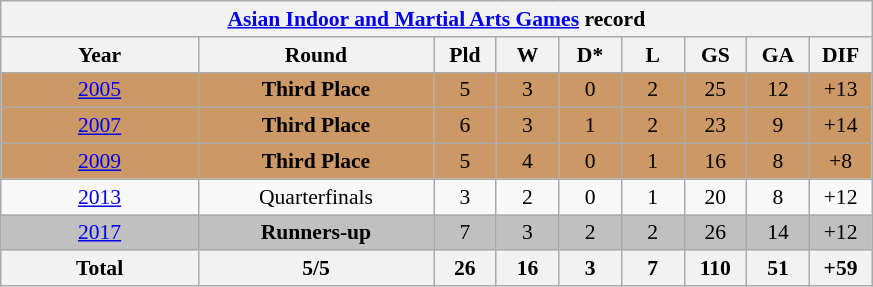<table class="wikitable" style="text-align: center;font-size:90%;">
<tr>
<th colspan=9><a href='#'>Asian Indoor and Martial Arts Games</a> record</th>
</tr>
<tr>
<th width=125>Year</th>
<th width=150>Round</th>
<th width=35>Pld</th>
<th width=35>W</th>
<th width=35>D*</th>
<th width=35>L</th>
<th width=35>GS</th>
<th width=35>GA</th>
<th width=35>DIF</th>
</tr>
<tr bgcolor="#cc9966">
<td> <a href='#'>2005</a></td>
<td><strong>Third Place</strong></td>
<td>5</td>
<td>3</td>
<td>0</td>
<td>2</td>
<td>25</td>
<td>12</td>
<td>+13</td>
</tr>
<tr bgcolor="#cc9966">
<td> <a href='#'>2007</a></td>
<td><strong>Third Place</strong></td>
<td>6</td>
<td>3</td>
<td>1</td>
<td>2</td>
<td>23</td>
<td>9</td>
<td>+14</td>
</tr>
<tr bgcolor="#cc9966">
<td> <a href='#'>2009</a></td>
<td><strong>Third Place</strong></td>
<td>5</td>
<td>4</td>
<td>0</td>
<td>1</td>
<td>16</td>
<td>8</td>
<td>+8</td>
</tr>
<tr bgcolor=>
<td> <a href='#'>2013</a></td>
<td>Quarterfinals</td>
<td>3</td>
<td>2</td>
<td>0</td>
<td>1</td>
<td>20</td>
<td>8</td>
<td>+12</td>
</tr>
<tr bgcolor=silver>
<td> <a href='#'>2017</a></td>
<td><strong>Runners-up</strong></td>
<td>7</td>
<td>3</td>
<td>2</td>
<td>2</td>
<td>26</td>
<td>14</td>
<td>+12</td>
</tr>
<tr>
<th><strong>Total</strong></th>
<th>5/5</th>
<th>26</th>
<th>16</th>
<th>3</th>
<th>7</th>
<th>110</th>
<th>51</th>
<th>+59</th>
</tr>
</table>
